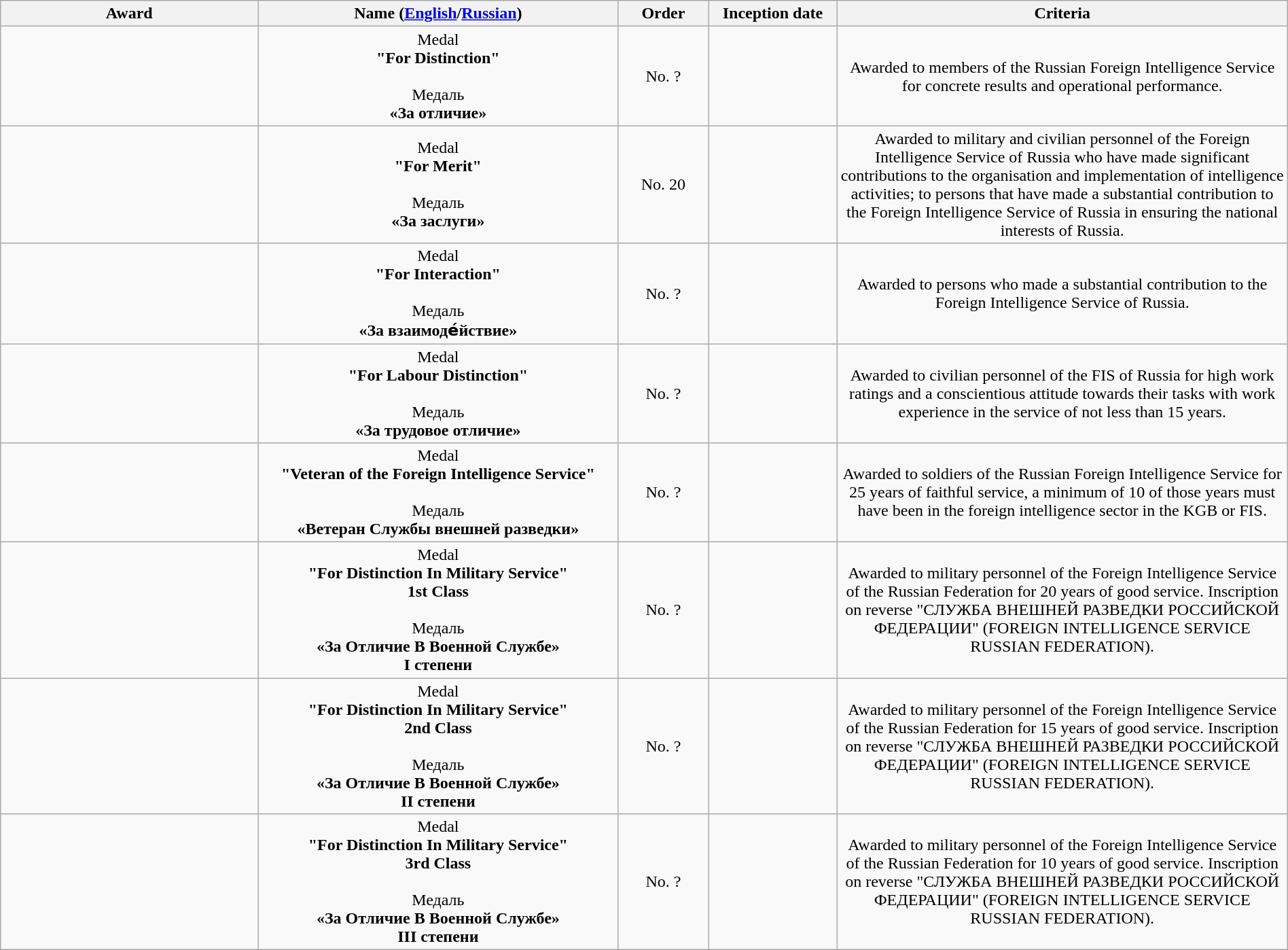<table class="wikitable sortable" style="width:100%; text-align:center">
<tr>
<th style="width:20%">Award</th>
<th style="width:28%">Name (<a href='#'>English</a>/<a href='#'>Russian</a>)</th>
<th style="width:7%">Order</th>
<th style="width:10%">Inception date</th>
<th style="width:35%">Criteria</th>
</tr>
<tr>
<td><br></td>
<td>Medal<br><strong>"For Distinction"</strong><br><br>Медаль<br><strong>«За отличие»</strong></td>
<td>No. ?</td>
<td></td>
<td>Awarded to members of the Russian Foreign Intelligence Service for concrete results and operational performance.</td>
</tr>
<tr>
<td><br></td>
<td>Medal<br><strong>"For Merit"</strong><br><br>Медаль<br><strong>«За заслуги»</strong></td>
<td>No. 20</td>
<td></td>
<td>Awarded to military and civilian personnel of the Foreign Intelligence Service of Russia who have made significant contributions to the organisation and implementation of intelligence activities; to persons that have made a substantial contribution to the Foreign Intelligence Service of Russia in ensuring the national interests of Russia.</td>
</tr>
<tr>
<td><br></td>
<td>Medal<br><strong>"For Interaction"</strong><br><br>Медаль<br><strong>«За взаимоде́йствие»</strong></td>
<td>No. ?</td>
<td></td>
<td>Awarded to persons who made a substantial contribution to the Foreign Intelligence Service of Russia.</td>
</tr>
<tr>
<td><br></td>
<td>Medal<br><strong>"For Labour Distinction"</strong><br><br>Медаль<br><strong>«За трудовое отличие»</strong></td>
<td>No. ?</td>
<td></td>
<td>Awarded to civilian personnel of the FIS of Russia for high work ratings and a conscientious attitude towards their tasks with work experience in the service of not less than 15 years.</td>
</tr>
<tr>
<td><br></td>
<td>Medal<br><strong>"Veteran of the Foreign Intelligence Service"</strong><br><br>Медаль<br><strong>«Ветеран Службы внешней разведки»</strong></td>
<td>No. ?</td>
<td></td>
<td>Awarded to soldiers of the Russian Foreign Intelligence Service for 25 years of faithful service, a minimum of 10 of those years must have been in the foreign intelligence sector in the KGB or FIS.</td>
</tr>
<tr>
<td><br></td>
<td>Medal<br><strong>"For Distinction In Military Service"<br>1st Class</strong><br><br>Медаль<br><strong>«За Отличие В Военной Службе»<br>I степени</strong></td>
<td>No. ?</td>
<td></td>
<td>Awarded to military personnel of the Foreign Intelligence Service of the Russian Federation for 20 years of good service. Inscription on reverse "СЛУЖБА ВНЕШНЕЙ РАЗВЕДКИ РОССИЙСКОЙ ФЕДЕРАЦИИ" (FOREIGN INTELLIGENCE SERVICE RUSSIAN FEDERATION).</td>
</tr>
<tr>
<td><br></td>
<td>Medal<br><strong>"For Distinction In Military Service"<br>2nd Class</strong><br><br>Медаль<br><strong>«За Отличие В Военной Службе»<br>II степени</strong></td>
<td>No. ?</td>
<td></td>
<td>Awarded to military personnel of the Foreign Intelligence Service of the Russian Federation for 15 years of good service. Inscription on reverse "СЛУЖБА ВНЕШНЕЙ РАЗВЕДКИ РОССИЙСКОЙ ФЕДЕРАЦИИ" (FOREIGN INTELLIGENCE SERVICE RUSSIAN FEDERATION).</td>
</tr>
<tr>
<td><br></td>
<td>Medal<br><strong>"For Distinction In Military Service"<br>3rd Class</strong><br><br>Медаль<br><strong>«За Отличие В Военной Службе»<br>III степени</strong></td>
<td>No. ?</td>
<td></td>
<td>Awarded to military personnel of the Foreign Intelligence Service of the Russian Federation for 10 years of good service. Inscription on reverse "СЛУЖБА ВНЕШНЕЙ РАЗВЕДКИ РОССИЙСКОЙ ФЕДЕРАЦИИ" (FOREIGN INTELLIGENCE SERVICE RUSSIAN FEDERATION).</td>
</tr>
</table>
